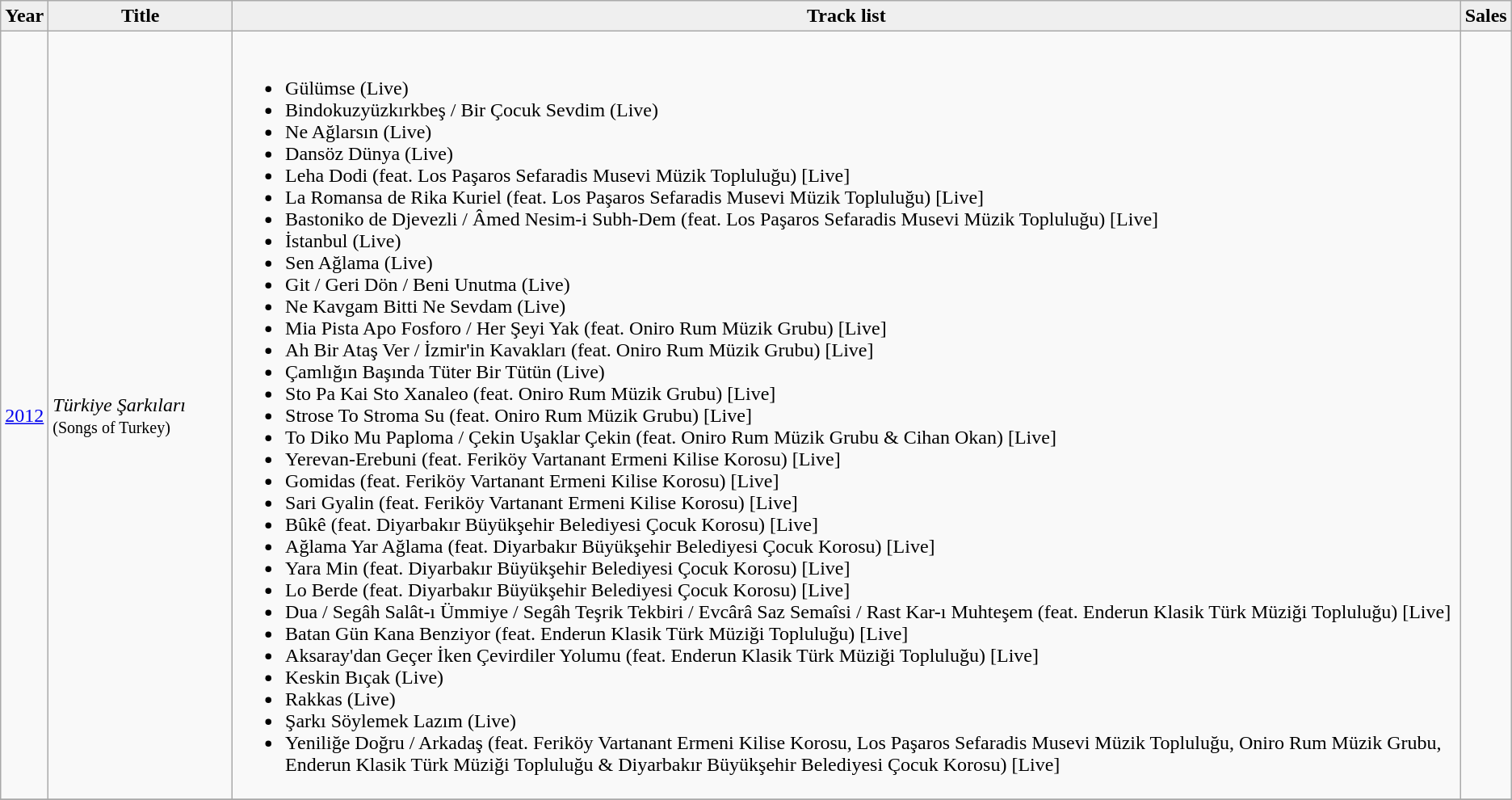<table class="wikitable">
<tr>
<th style="background:#efefef;">Year</th>
<th style="background:#efefef;">Title</th>
<th style="background:#efefef;">Track list</th>
<th style="background:#efefef;">Sales</th>
</tr>
<tr>
<td><a href='#'>2012</a></td>
<td><em>Türkiye Şarkıları</em> <small>(Songs of Turkey)</small></td>
<td><br><ul><li>Gülümse (Live)</li><li>Bindokuzyüzkırkbeş / Bir Çocuk Sevdim (Live)</li><li>Ne Ağlarsın (Live)</li><li>Dansöz Dünya (Live)</li><li>Leha Dodi (feat. Los Paşaros Sefaradis Musevi Müzik Topluluğu) [Live]</li><li>La Romansa de Rika Kuriel (feat. Los Paşaros Sefaradis Musevi Müzik Topluluğu) [Live]</li><li>Bastoniko de Djevezli / Âmed Nesim-i Subh-Dem (feat. Los Paşaros Sefaradis Musevi Müzik Topluluğu) [Live]</li><li>İstanbul (Live)</li><li>Sen Ağlama (Live)</li><li>Git / Geri Dön / Beni Unutma (Live)</li><li>Ne Kavgam Bitti Ne Sevdam (Live)</li><li>Mia Pista Apo Fosforo / Her Şeyi Yak (feat. Oniro Rum Müzik Grubu) [Live]</li><li>Ah Bir Ataş Ver / İzmir'in Kavakları (feat. Oniro Rum Müzik Grubu) [Live]</li><li>Çamlığın Başında Tüter Bir Tütün (Live)</li><li>Sto Pa Kai Sto Xanaleo (feat. Oniro Rum Müzik Grubu) [Live]</li><li>Strose To Stroma Su (feat. Oniro Rum Müzik Grubu) [Live]</li><li>To Diko Mu Paploma / Çekin Uşaklar Çekin (feat. Oniro Rum Müzik Grubu & Cihan Okan) [Live]</li><li>Yerevan-Erebuni (feat. Feriköy Vartanant Ermeni Kilise Korosu) [Live]</li><li>Gomidas (feat. Feriköy Vartanant Ermeni Kilise Korosu) [Live]</li><li>Sari Gyalin (feat. Feriköy Vartanant Ermeni Kilise Korosu) [Live]</li><li>Bûkê (feat. Diyarbakır Büyükşehir Belediyesi Çocuk Korosu) [Live]</li><li>Ağlama Yar Ağlama (feat. Diyarbakır Büyükşehir Belediyesi Çocuk Korosu) [Live]</li><li>Yara Min (feat. Diyarbakır Büyükşehir Belediyesi Çocuk Korosu) [Live]</li><li>Lo Berde (feat. Diyarbakır Büyükşehir Belediyesi Çocuk Korosu) [Live]</li><li>Dua / Segâh Salât-ı Ümmiye / Segâh Teşrik Tekbiri / Evcârâ Saz Semaîsi / Rast Kar-ı Muhteşem (feat. Enderun Klasik Türk Müziği Topluluğu) [Live]</li><li>Batan Gün Kana Benziyor (feat. Enderun Klasik Türk Müziği Topluluğu) [Live]</li><li>Aksaray'dan Geçer İken Çevirdiler Yolumu (feat. Enderun Klasik Türk Müziği Topluluğu) [Live]</li><li>Keskin Bıçak (Live)</li><li>Rakkas (Live)</li><li>Şarkı Söylemek Lazım (Live)</li><li>Yeniliğe Doğru / Arkadaş (feat. Feriköy Vartanant Ermeni Kilise Korosu, Los Paşaros Sefaradis Musevi Müzik Topluluğu, Oniro Rum Müzik Grubu, Enderun Klasik Türk Müziği Topluluğu & Diyarbakır Büyükşehir Belediyesi Çocuk Korosu) [Live]</li></ul></td>
<td></td>
</tr>
<tr>
</tr>
</table>
